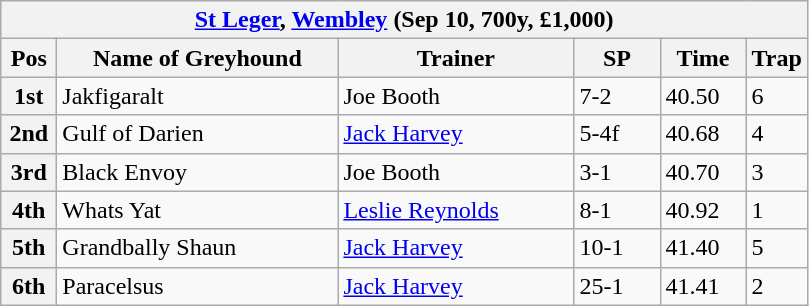<table class="wikitable">
<tr>
<th colspan="6"><a href='#'>St Leger</a>, <a href='#'>Wembley</a> (Sep 10, 700y, £1,000)</th>
</tr>
<tr>
<th width=30>Pos</th>
<th width=180>Name of Greyhound</th>
<th width=150>Trainer</th>
<th width=50>SP</th>
<th width=50>Time</th>
<th width=30>Trap</th>
</tr>
<tr>
<th>1st</th>
<td>Jakfigaralt</td>
<td>Joe Booth</td>
<td>7-2</td>
<td>40.50</td>
<td>6</td>
</tr>
<tr>
<th>2nd</th>
<td>Gulf of Darien</td>
<td><a href='#'>Jack Harvey</a></td>
<td>5-4f</td>
<td>40.68</td>
<td>4</td>
</tr>
<tr>
<th>3rd</th>
<td>Black Envoy</td>
<td>Joe Booth</td>
<td>3-1</td>
<td>40.70</td>
<td>3</td>
</tr>
<tr>
<th>4th</th>
<td>Whats Yat</td>
<td><a href='#'>Leslie Reynolds</a></td>
<td>8-1</td>
<td>40.92</td>
<td>1</td>
</tr>
<tr>
<th>5th</th>
<td>Grandbally Shaun</td>
<td><a href='#'>Jack Harvey</a></td>
<td>10-1</td>
<td>41.40</td>
<td>5</td>
</tr>
<tr>
<th>6th</th>
<td>Paracelsus</td>
<td><a href='#'>Jack Harvey</a></td>
<td>25-1</td>
<td>41.41</td>
<td>2</td>
</tr>
</table>
